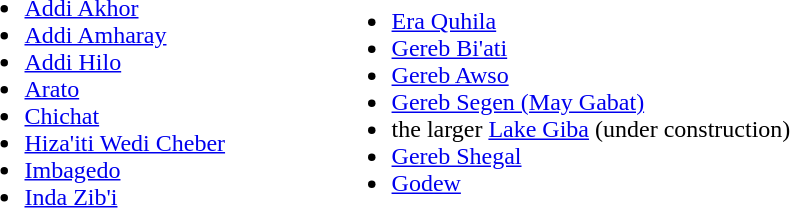<table>
<tr>
<td><br><ul><li><a href='#'>Addi Akhor</a></li><li><a href='#'>Addi Amharay</a></li><li><a href='#'>Addi Hilo</a></li><li><a href='#'>Arato</a></li><li><a href='#'>Chichat</a></li><li><a href='#'>Hiza'iti Wedi Cheber</a></li><li><a href='#'>Imbagedo</a></li><li><a href='#'>Inda Zib'i</a></li></ul></td>
<td WIDTH="63"></td>
<td><br><ul><li><a href='#'>Era Quhila</a></li><li><a href='#'>Gereb Bi'ati</a></li><li><a href='#'>Gereb Awso</a></li><li><a href='#'>Gereb Segen (May Gabat)</a></li><li>the larger <a href='#'>Lake Giba</a> (under construction)</li><li><a href='#'>Gereb Shegal</a></li><li><a href='#'>Godew</a></li></ul></td>
</tr>
</table>
